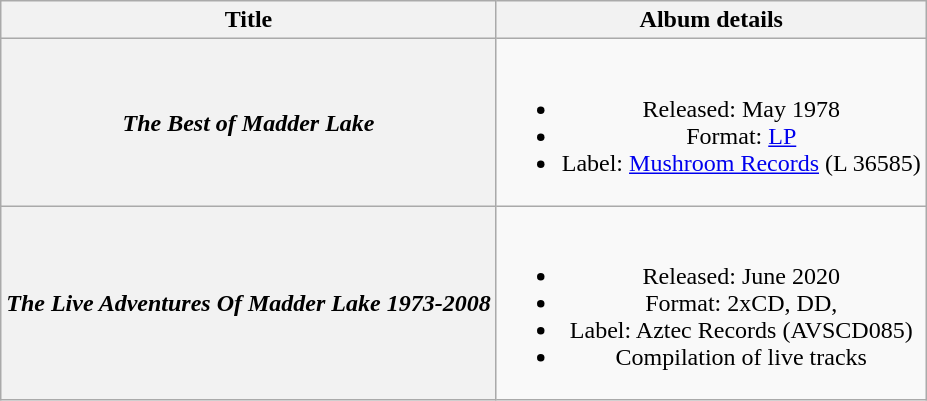<table class="wikitable plainrowheaders" style="text-align:center;" border="1">
<tr>
<th>Title</th>
<th>Album details</th>
</tr>
<tr>
<th scope="row"><em>The Best of Madder Lake</em></th>
<td><br><ul><li>Released: May 1978</li><li>Format: <a href='#'>LP</a></li><li>Label: <a href='#'>Mushroom Records</a> (L 36585)</li></ul></td>
</tr>
<tr>
<th scope="row"><em>The Live Adventures Of Madder Lake 1973-2008</em></th>
<td><br><ul><li>Released: June 2020</li><li>Format: 2xCD, DD,</li><li>Label: Aztec Records (AVSCD085)</li><li>Compilation of live tracks</li></ul></td>
</tr>
</table>
